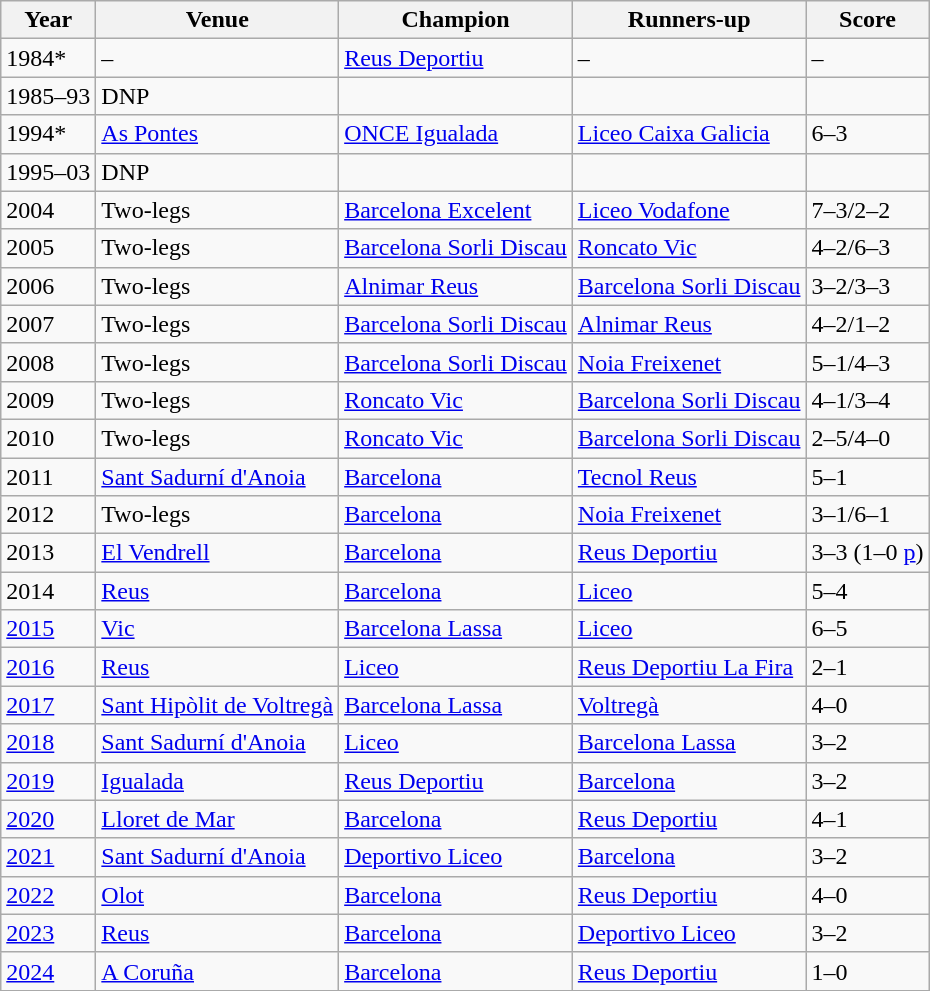<table class="wikitable">
<tr>
<th>Year</th>
<th>Venue</th>
<th>Champion</th>
<th>Runners-up</th>
<th>Score</th>
</tr>
<tr>
<td>1984*</td>
<td>–</td>
<td><a href='#'>Reus Deportiu</a></td>
<td>–</td>
<td>–</td>
</tr>
<tr>
<td>1985–93</td>
<td>DNP</td>
<td></td>
<td></td>
<td></td>
</tr>
<tr>
<td>1994*</td>
<td><a href='#'>As Pontes</a></td>
<td><a href='#'>ONCE Igualada</a></td>
<td><a href='#'>Liceo Caixa Galicia</a></td>
<td>6–3</td>
</tr>
<tr>
<td>1995–03</td>
<td>DNP</td>
<td></td>
<td></td>
<td></td>
</tr>
<tr>
<td>2004</td>
<td>Two-legs</td>
<td><a href='#'>Barcelona Excelent</a></td>
<td><a href='#'>Liceo Vodafone</a></td>
<td>7–3/2–2</td>
</tr>
<tr>
<td>2005</td>
<td>Two-legs</td>
<td><a href='#'>Barcelona Sorli Discau</a></td>
<td><a href='#'>Roncato Vic</a></td>
<td>4–2/6–3</td>
</tr>
<tr>
<td>2006</td>
<td>Two-legs</td>
<td><a href='#'>Alnimar Reus</a></td>
<td><a href='#'>Barcelona Sorli Discau</a></td>
<td>3–2/3–3</td>
</tr>
<tr>
<td>2007</td>
<td>Two-legs</td>
<td><a href='#'>Barcelona Sorli Discau</a></td>
<td><a href='#'>Alnimar Reus</a></td>
<td>4–2/1–2</td>
</tr>
<tr>
<td>2008</td>
<td>Two-legs</td>
<td><a href='#'>Barcelona Sorli Discau</a></td>
<td><a href='#'>Noia Freixenet</a></td>
<td>5–1/4–3</td>
</tr>
<tr>
<td>2009</td>
<td>Two-legs</td>
<td><a href='#'>Roncato Vic</a></td>
<td><a href='#'>Barcelona Sorli Discau</a></td>
<td>4–1/3–4</td>
</tr>
<tr>
<td>2010</td>
<td>Two-legs</td>
<td><a href='#'>Roncato Vic</a></td>
<td><a href='#'>Barcelona Sorli Discau</a></td>
<td>2–5/4–0</td>
</tr>
<tr>
<td>2011</td>
<td><a href='#'>Sant Sadurní d'Anoia</a></td>
<td><a href='#'>Barcelona</a></td>
<td><a href='#'>Tecnol Reus</a></td>
<td>5–1</td>
</tr>
<tr>
<td>2012</td>
<td>Two-legs</td>
<td><a href='#'>Barcelona</a></td>
<td><a href='#'>Noia Freixenet</a></td>
<td>3–1/6–1</td>
</tr>
<tr>
<td>2013</td>
<td><a href='#'>El Vendrell</a></td>
<td><a href='#'>Barcelona</a></td>
<td><a href='#'>Reus Deportiu</a></td>
<td>3–3 (1–0 <a href='#'>p</a>)</td>
</tr>
<tr>
<td>2014</td>
<td><a href='#'>Reus</a></td>
<td><a href='#'>Barcelona</a></td>
<td><a href='#'>Liceo</a></td>
<td>5–4</td>
</tr>
<tr>
<td><a href='#'>2015</a></td>
<td><a href='#'>Vic</a></td>
<td><a href='#'>Barcelona Lassa</a></td>
<td><a href='#'>Liceo</a></td>
<td>6–5</td>
</tr>
<tr>
<td><a href='#'>2016</a></td>
<td><a href='#'>Reus</a></td>
<td><a href='#'>Liceo</a></td>
<td><a href='#'>Reus Deportiu La Fira</a></td>
<td>2–1</td>
</tr>
<tr>
<td><a href='#'>2017</a></td>
<td><a href='#'>Sant Hipòlit de Voltregà</a></td>
<td><a href='#'>Barcelona Lassa</a></td>
<td><a href='#'>Voltregà</a></td>
<td>4–0</td>
</tr>
<tr>
<td><a href='#'>2018</a></td>
<td><a href='#'>Sant Sadurní d'Anoia</a></td>
<td><a href='#'>Liceo</a></td>
<td><a href='#'>Barcelona Lassa</a></td>
<td>3–2</td>
</tr>
<tr>
<td><a href='#'>2019</a></td>
<td><a href='#'>Igualada</a></td>
<td><a href='#'>Reus Deportiu</a></td>
<td><a href='#'>Barcelona</a></td>
<td>3–2</td>
</tr>
<tr>
<td><a href='#'>2020</a></td>
<td><a href='#'>Lloret de Mar</a></td>
<td><a href='#'>Barcelona</a></td>
<td><a href='#'>Reus Deportiu</a></td>
<td>4–1</td>
</tr>
<tr>
<td><a href='#'>2021</a></td>
<td><a href='#'>Sant Sadurní d'Anoia</a></td>
<td><a href='#'>Deportivo Liceo</a></td>
<td><a href='#'>Barcelona</a></td>
<td>3–2</td>
</tr>
<tr>
<td><a href='#'>2022</a></td>
<td><a href='#'>Olot</a></td>
<td><a href='#'>Barcelona</a></td>
<td><a href='#'>Reus Deportiu</a></td>
<td>4–0</td>
</tr>
<tr>
<td><a href='#'>2023</a></td>
<td><a href='#'>Reus</a></td>
<td><a href='#'>Barcelona</a></td>
<td><a href='#'>Deportivo Liceo</a></td>
<td>3–2</td>
</tr>
<tr>
<td><a href='#'>2024</a></td>
<td><a href='#'>A Coruña</a></td>
<td><a href='#'>Barcelona</a></td>
<td><a href='#'>Reus Deportiu</a></td>
<td>1–0</td>
</tr>
</table>
